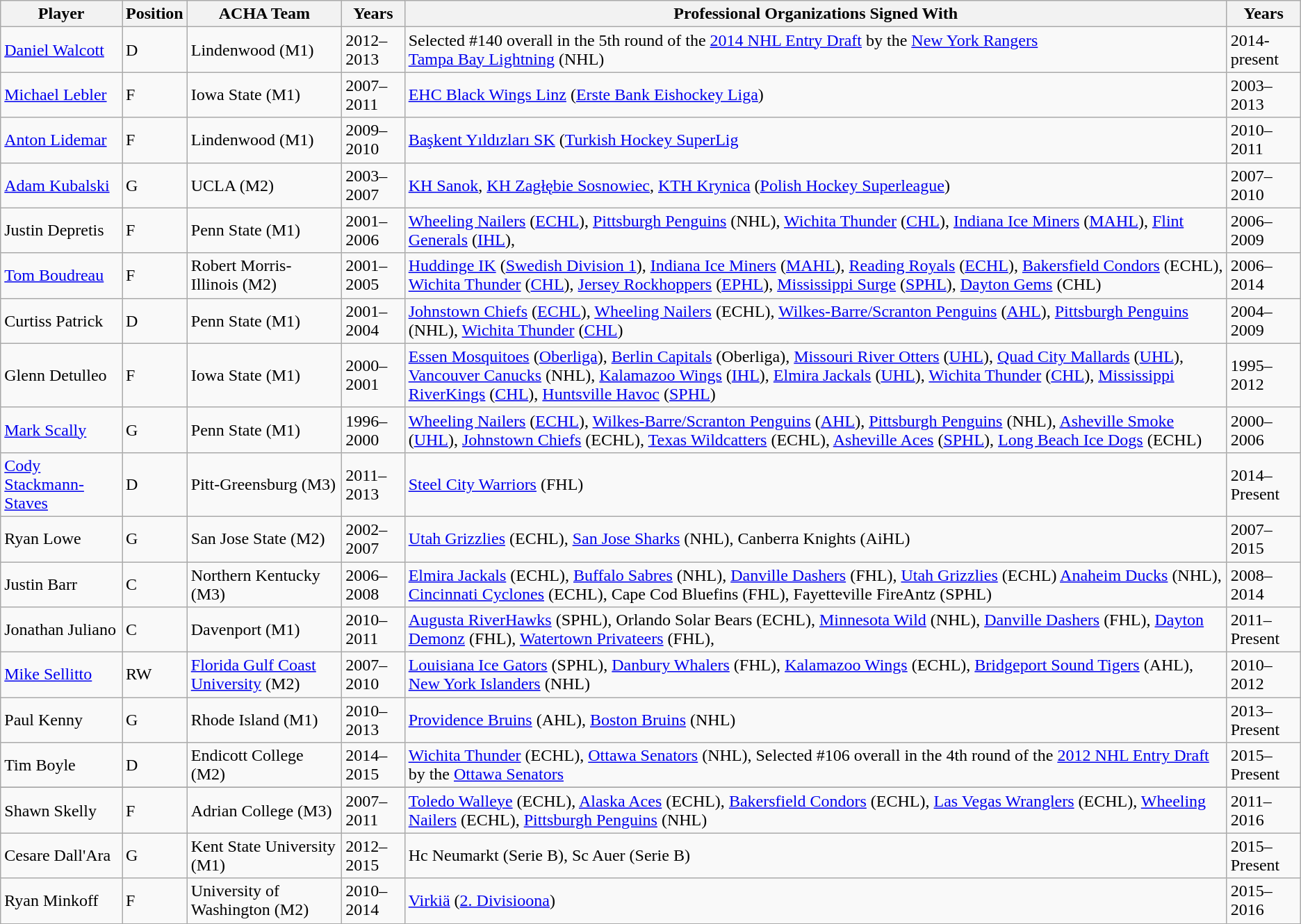<table class="wikitable">
<tr>
<th>Player</th>
<th>Position</th>
<th>ACHA Team</th>
<th>Years</th>
<th>Professional Organizations Signed With</th>
<th>Years</th>
</tr>
<tr>
<td><a href='#'>Daniel Walcott</a></td>
<td>D</td>
<td>Lindenwood (M1)</td>
<td>2012–2013</td>
<td>Selected #140 overall in the 5th round of the <a href='#'>2014 NHL Entry Draft</a> by the <a href='#'>New York Rangers</a><br><a href='#'>Tampa Bay Lightning</a> (NHL)</td>
<td>2014-present</td>
</tr>
<tr>
<td><a href='#'>Michael Lebler</a></td>
<td>F</td>
<td>Iowa State (M1)</td>
<td>2007–2011</td>
<td><a href='#'>EHC Black Wings Linz</a> (<a href='#'>Erste Bank Eishockey Liga</a>)</td>
<td>2003–2013</td>
</tr>
<tr>
<td><a href='#'>Anton Lidemar</a></td>
<td>F</td>
<td>Lindenwood (M1)</td>
<td>2009–2010</td>
<td><a href='#'>Başkent Yıldızları SK</a> (<a href='#'>Turkish Hockey SuperLig</a></td>
<td>2010–2011</td>
</tr>
<tr>
<td><a href='#'>Adam Kubalski</a></td>
<td>G</td>
<td>UCLA (M2)</td>
<td>2003–2007</td>
<td><a href='#'>KH Sanok</a>, <a href='#'>KH Zagłębie Sosnowiec</a>, <a href='#'>KTH Krynica</a> (<a href='#'>Polish Hockey Superleague</a>)</td>
<td>2007–2010</td>
</tr>
<tr>
<td>Justin Depretis</td>
<td>F</td>
<td>Penn State (M1)</td>
<td>2001–2006</td>
<td><a href='#'>Wheeling Nailers</a> (<a href='#'>ECHL</a>), <a href='#'>Pittsburgh Penguins</a> (NHL), <a href='#'>Wichita Thunder</a> (<a href='#'>CHL</a>), <a href='#'>Indiana Ice Miners</a> (<a href='#'>MAHL</a>), <a href='#'>Flint Generals</a> (<a href='#'>IHL</a>),</td>
<td>2006–2009</td>
</tr>
<tr>
<td><a href='#'>Tom Boudreau</a></td>
<td>F</td>
<td>Robert Morris-Illinois (M2)</td>
<td>2001–2005</td>
<td><a href='#'>Huddinge IK</a> (<a href='#'>Swedish Division 1</a>), <a href='#'>Indiana Ice Miners</a> (<a href='#'>MAHL</a>), <a href='#'>Reading Royals</a> (<a href='#'>ECHL</a>), <a href='#'>Bakersfield Condors</a> (ECHL), <a href='#'>Wichita Thunder</a> (<a href='#'>CHL</a>), <a href='#'>Jersey Rockhoppers</a> (<a href='#'>EPHL</a>), <a href='#'>Mississippi Surge</a> (<a href='#'>SPHL</a>), <a href='#'>Dayton Gems</a> (CHL)</td>
<td>2006–2014</td>
</tr>
<tr>
<td>Curtiss Patrick</td>
<td>D</td>
<td>Penn State (M1)</td>
<td>2001–2004</td>
<td><a href='#'>Johnstown Chiefs</a> (<a href='#'>ECHL</a>), <a href='#'>Wheeling Nailers</a> (ECHL), <a href='#'>Wilkes-Barre/Scranton Penguins</a> (<a href='#'>AHL</a>), <a href='#'>Pittsburgh Penguins</a> (NHL), <a href='#'>Wichita Thunder</a> (<a href='#'>CHL</a>)</td>
<td>2004–2009</td>
</tr>
<tr>
<td>Glenn Detulleo</td>
<td>F</td>
<td>Iowa State (M1)</td>
<td>2000–2001</td>
<td><a href='#'>Essen Mosquitoes</a> (<a href='#'>Oberliga</a>), <a href='#'>Berlin Capitals</a> (Oberliga), <a href='#'>Missouri River Otters</a> (<a href='#'>UHL</a>), <a href='#'>Quad City Mallards</a> (<a href='#'>UHL</a>), <a href='#'>Vancouver Canucks</a> (NHL), <a href='#'>Kalamazoo Wings</a> (<a href='#'>IHL</a>), <a href='#'>Elmira Jackals</a> (<a href='#'>UHL</a>), <a href='#'>Wichita Thunder</a> (<a href='#'>CHL</a>), <a href='#'>Mississippi RiverKings</a> (<a href='#'>CHL</a>), <a href='#'>Huntsville Havoc</a> (<a href='#'>SPHL</a>)</td>
<td>1995–2012</td>
</tr>
<tr>
<td><a href='#'>Mark Scally</a></td>
<td>G</td>
<td>Penn State (M1)</td>
<td>1996–2000</td>
<td><a href='#'>Wheeling Nailers</a> (<a href='#'>ECHL</a>), <a href='#'>Wilkes-Barre/Scranton Penguins</a> (<a href='#'>AHL</a>), <a href='#'>Pittsburgh Penguins</a> (NHL), <a href='#'>Asheville Smoke</a> (<a href='#'>UHL</a>), <a href='#'>Johnstown Chiefs</a> (ECHL), <a href='#'>Texas Wildcatters</a> (ECHL), <a href='#'>Asheville Aces</a> (<a href='#'>SPHL</a>), <a href='#'>Long Beach Ice Dogs</a> (ECHL)</td>
<td>2000–2006</td>
</tr>
<tr>
<td><a href='#'>Cody Stackmann-Staves</a></td>
<td>D</td>
<td>Pitt-Greensburg (M3)</td>
<td>2011–2013</td>
<td><a href='#'>Steel City Warriors</a> (FHL)</td>
<td>2014–Present</td>
</tr>
<tr>
<td>Ryan Lowe</td>
<td>G</td>
<td>San Jose State (M2)</td>
<td>2002–2007</td>
<td><a href='#'>Utah Grizzlies</a> (ECHL), <a href='#'>San Jose Sharks</a> (NHL), Canberra Knights (AiHL)</td>
<td>2007–2015</td>
</tr>
<tr>
<td>Justin Barr</td>
<td>C</td>
<td>Northern Kentucky (M3)</td>
<td>2006–2008</td>
<td><a href='#'>Elmira Jackals</a> (ECHL), <a href='#'>Buffalo Sabres</a> (NHL), <a href='#'>Danville Dashers</a> (FHL), <a href='#'>Utah Grizzlies</a> (ECHL) <a href='#'>Anaheim Ducks</a> (NHL), <a href='#'>Cincinnati Cyclones</a> (ECHL), Cape Cod Bluefins (FHL), Fayetteville FireAntz (SPHL)</td>
<td>2008–2014</td>
</tr>
<tr>
<td>Jonathan Juliano</td>
<td>C</td>
<td>Davenport (M1)</td>
<td>2010–2011</td>
<td><a href='#'>Augusta RiverHawks</a> (SPHL), Orlando Solar Bears (ECHL), <a href='#'>Minnesota Wild</a> (NHL), <a href='#'>Danville Dashers</a> (FHL), <a href='#'>Dayton Demonz</a> (FHL), <a href='#'>Watertown Privateers</a> (FHL),</td>
<td>2011–Present</td>
</tr>
<tr>
<td><a href='#'>Mike Sellitto</a></td>
<td>RW</td>
<td><a href='#'>Florida Gulf Coast University</a> (M2)</td>
<td>2007–2010</td>
<td><a href='#'>Louisiana Ice Gators</a> (SPHL), <a href='#'>Danbury Whalers</a> (FHL), <a href='#'>Kalamazoo Wings</a> (ECHL), <a href='#'>Bridgeport Sound Tigers</a> (AHL), <a href='#'>New York Islanders</a> (NHL)</td>
<td>2010–2012</td>
</tr>
<tr>
<td>Paul Kenny</td>
<td>G</td>
<td>Rhode Island (M1)</td>
<td>2010–2013</td>
<td><a href='#'>Providence Bruins</a> (AHL), <a href='#'>Boston Bruins</a> (NHL)</td>
<td>2013–Present</td>
</tr>
<tr>
<td>Tim Boyle</td>
<td>D</td>
<td>Endicott College (M2)</td>
<td>2014–2015</td>
<td><a href='#'>Wichita Thunder</a> (ECHL), <a href='#'>Ottawa Senators</a> (NHL), Selected #106 overall in the 4th round of the <a href='#'>2012 NHL Entry Draft</a> by the <a href='#'>Ottawa Senators</a></td>
<td>2015–Present</td>
</tr>
<tr>
</tr>
<tr>
<td>Shawn Skelly</td>
<td>F</td>
<td>Adrian College (M3)</td>
<td>2007–2011</td>
<td><a href='#'>Toledo Walleye</a> (ECHL), <a href='#'>Alaska Aces</a> (ECHL), <a href='#'>Bakersfield Condors</a> (ECHL), <a href='#'>Las Vegas Wranglers</a> (ECHL), <a href='#'>Wheeling Nailers</a> (ECHL), <a href='#'>Pittsburgh Penguins</a> (NHL)</td>
<td>2011–2016</td>
</tr>
<tr>
<td>Cesare Dall'Ara</td>
<td>G</td>
<td>Kent State University (M1)</td>
<td>2012–2015</td>
<td>Hc Neumarkt (Serie B), Sc Auer (Serie B)</td>
<td>2015–Present</td>
</tr>
<tr>
<td>Ryan Minkoff</td>
<td>F</td>
<td>University of Washington (M2)</td>
<td>2010–2014</td>
<td><a href='#'>Virkiä</a> (<a href='#'>2. Divisioona</a>)</td>
<td>2015–2016</td>
</tr>
</table>
